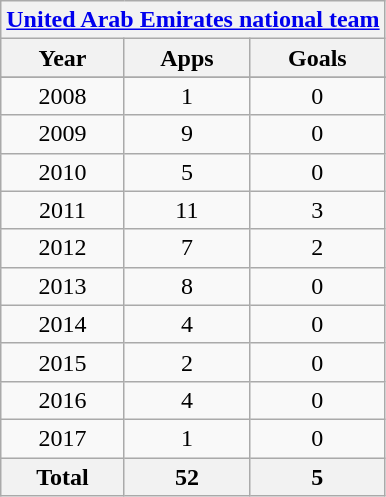<table class="wikitable" style="text-align:center">
<tr>
<th colspan=3><a href='#'>United Arab Emirates national team</a></th>
</tr>
<tr>
<th>Year</th>
<th>Apps</th>
<th>Goals</th>
</tr>
<tr>
</tr>
<tr>
<td>2008</td>
<td>1</td>
<td>0</td>
</tr>
<tr>
<td>2009</td>
<td>9</td>
<td>0</td>
</tr>
<tr>
<td>2010</td>
<td>5</td>
<td>0</td>
</tr>
<tr>
<td>2011</td>
<td>11</td>
<td>3</td>
</tr>
<tr>
<td>2012</td>
<td>7</td>
<td>2</td>
</tr>
<tr>
<td>2013</td>
<td>8</td>
<td>0</td>
</tr>
<tr>
<td>2014</td>
<td>4</td>
<td>0</td>
</tr>
<tr>
<td>2015</td>
<td>2</td>
<td>0</td>
</tr>
<tr>
<td>2016</td>
<td>4</td>
<td>0</td>
</tr>
<tr>
<td>2017</td>
<td>1</td>
<td>0</td>
</tr>
<tr>
<th>Total</th>
<th>52</th>
<th>5</th>
</tr>
</table>
